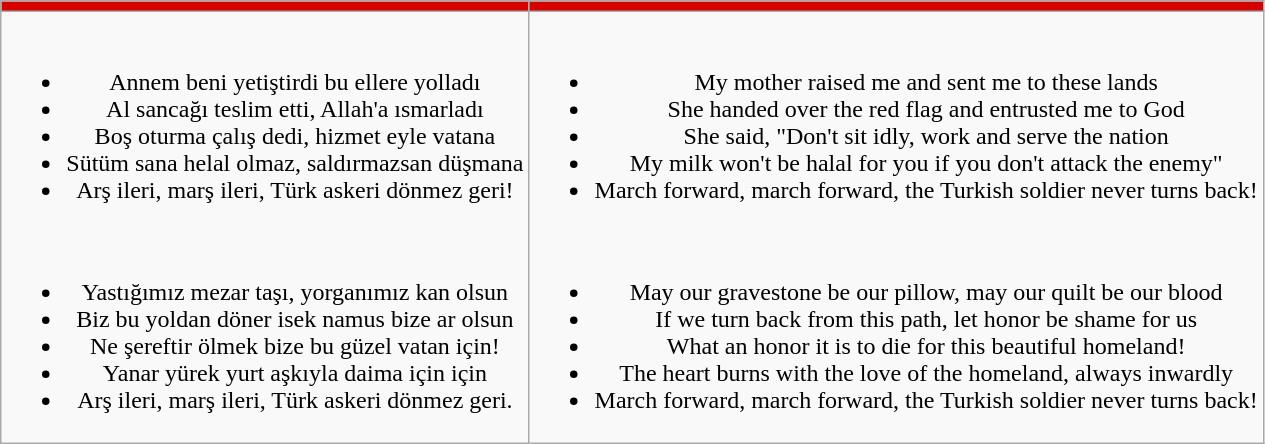<table class="wikitable" style="text-align:center;">
<tr>
<td bgcolor="#D50000"><div></div></td>
<td bgcolor="#D50000"><div></div></td>
</tr>
<tr style="vertical-align:top; white-space:nowrap;">
<td><br><ul><li>Annem beni yetiştirdi bu ellere yolladı</li><li>Al sancağı teslim etti, Allah'a ısmarladı</li><li>Boş oturma çalış dedi, hizmet eyle vatana</li><li>Sütüm sana helal olmaz, saldırmazsan düşmana</li><li>Arş ileri, marş ileri, Türk askeri dönmez geri!</li></ul><br><ul><li>Yastığımız mezar taşı, yorganımız kan olsun</li><li>Biz bu yoldan döner isek namus bize ar olsun</li><li>Ne şereftir ölmek bize bu güzel vatan için!</li><li>Yanar yürek yurt aşkıyla daima için için</li><li>Arş ileri, marş ileri, Türk askeri dönmez geri.</li></ul></td>
<td><br><ul><li>My mother raised me and sent me to these lands</li><li>She handed over the red flag and entrusted me to God</li><li>She said, "Don't sit idly, work and serve the nation</li><li>My milk won't be halal for you if you don't attack the enemy"</li><li>March forward, march forward, the Turkish soldier never turns back!</li></ul><br><ul><li>May our gravestone be our pillow, may our quilt be our blood</li><li>If we turn back from this path, let honor be shame for us</li><li>What an honor it is to die for this beautiful homeland!</li><li>The heart burns with the love of the homeland, always inwardly</li><li>March forward, march forward, the Turkish soldier never turns back!</li></ul></td>
</tr>
</table>
